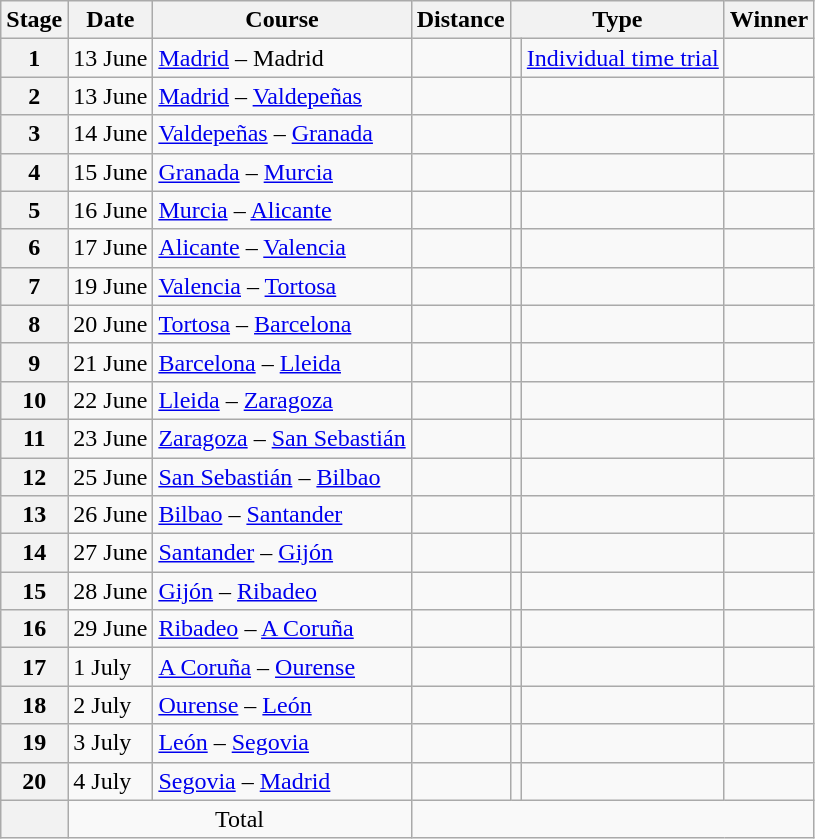<table class="wikitable">
<tr>
<th scope="col">Stage</th>
<th scope="col">Date</th>
<th scope="col">Course</th>
<th scope="col">Distance</th>
<th scope="col" colspan="2">Type</th>
<th scope="col">Winner</th>
</tr>
<tr>
<th scope="row">1</th>
<td>13 June</td>
<td><a href='#'>Madrid</a> – Madrid</td>
<td style="text-align:center;"></td>
<td></td>
<td><a href='#'>Individual time trial</a></td>
<td><br></td>
</tr>
<tr>
<th scope="row">2</th>
<td>13 June</td>
<td><a href='#'>Madrid</a> – <a href='#'>Valdepeñas</a></td>
<td style="text-align:center;"></td>
<td></td>
<td></td>
<td></td>
</tr>
<tr>
<th scope="row">3</th>
<td>14 June</td>
<td><a href='#'>Valdepeñas</a> – <a href='#'>Granada</a></td>
<td style="text-align:center;"></td>
<td></td>
<td></td>
<td></td>
</tr>
<tr>
<th scope="row">4</th>
<td>15 June</td>
<td><a href='#'>Granada</a> – <a href='#'>Murcia</a></td>
<td style="text-align:center;"></td>
<td></td>
<td></td>
<td></td>
</tr>
<tr>
<th scope="row">5</th>
<td>16 June</td>
<td><a href='#'>Murcia</a> – <a href='#'>Alicante</a></td>
<td style="text-align:center;"></td>
<td></td>
<td></td>
<td></td>
</tr>
<tr>
<th scope="row">6</th>
<td>17 June</td>
<td><a href='#'>Alicante</a> – <a href='#'>Valencia</a></td>
<td style="text-align:center;"></td>
<td></td>
<td></td>
<td></td>
</tr>
<tr>
<th scope="row">7</th>
<td>19 June</td>
<td><a href='#'>Valencia</a> – <a href='#'>Tortosa</a></td>
<td style="text-align:center;"></td>
<td></td>
<td></td>
<td></td>
</tr>
<tr>
<th scope="row">8</th>
<td>20 June</td>
<td><a href='#'>Tortosa</a> – <a href='#'>Barcelona</a></td>
<td style="text-align:center;"></td>
<td></td>
<td></td>
<td></td>
</tr>
<tr>
<th scope="row">9</th>
<td>21 June</td>
<td><a href='#'>Barcelona</a> – <a href='#'>Lleida</a></td>
<td style="text-align:center;"></td>
<td></td>
<td></td>
<td></td>
</tr>
<tr>
<th scope="row">10</th>
<td>22 June</td>
<td><a href='#'>Lleida</a> – <a href='#'>Zaragoza</a></td>
<td style="text-align:center;"></td>
<td></td>
<td></td>
<td></td>
</tr>
<tr>
<th scope="row">11</th>
<td>23 June</td>
<td><a href='#'>Zaragoza</a> – <a href='#'>San Sebastián</a></td>
<td style="text-align:center;"></td>
<td></td>
<td></td>
<td></td>
</tr>
<tr>
<th scope="row">12</th>
<td>25 June</td>
<td><a href='#'>San Sebastián</a> – <a href='#'>Bilbao</a></td>
<td style="text-align:center;"></td>
<td></td>
<td></td>
<td></td>
</tr>
<tr>
<th scope="row">13</th>
<td>26 June</td>
<td><a href='#'>Bilbao</a> – <a href='#'>Santander</a></td>
<td style="text-align:center;"></td>
<td></td>
<td></td>
<td></td>
</tr>
<tr>
<th scope="row">14</th>
<td>27 June</td>
<td><a href='#'>Santander</a> – <a href='#'>Gijón</a></td>
<td style="text-align:center;"></td>
<td></td>
<td></td>
<td></td>
</tr>
<tr>
<th scope="row">15</th>
<td>28 June</td>
<td><a href='#'>Gijón</a> – <a href='#'>Ribadeo</a></td>
<td style="text-align:center;"></td>
<td></td>
<td></td>
<td></td>
</tr>
<tr>
<th scope="row">16</th>
<td>29 June</td>
<td><a href='#'>Ribadeo</a> – <a href='#'>A Coruña</a></td>
<td style="text-align:center;"></td>
<td></td>
<td></td>
<td></td>
</tr>
<tr>
<th scope="row">17</th>
<td>1 July</td>
<td><a href='#'>A Coruña</a> – <a href='#'>Ourense</a></td>
<td style="text-align:center;"></td>
<td></td>
<td></td>
<td></td>
</tr>
<tr>
<th scope="row">18</th>
<td>2 July</td>
<td><a href='#'>Ourense</a> – <a href='#'>León</a></td>
<td style="text-align:center;"></td>
<td></td>
<td></td>
<td></td>
</tr>
<tr>
<th scope="row">19</th>
<td>3 July</td>
<td><a href='#'>León</a> – <a href='#'>Segovia</a></td>
<td style="text-align:center;"></td>
<td></td>
<td></td>
<td></td>
</tr>
<tr>
<th scope="row">20</th>
<td>4 July</td>
<td><a href='#'>Segovia</a> – <a href='#'>Madrid</a></td>
<td style="text-align:center;"></td>
<td></td>
<td></td>
<td></td>
</tr>
<tr>
<th scope="row"></th>
<td colspan="2" style="text-align:center">Total</td>
<td colspan="4" style="text-align:center"></td>
</tr>
</table>
